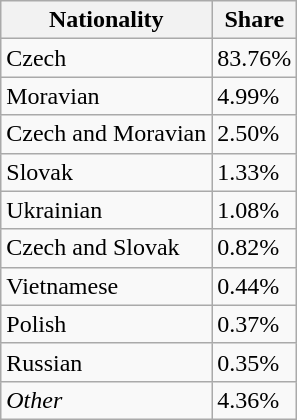<table class="wikitable">
<tr>
<th>Nationality</th>
<th>Share</th>
</tr>
<tr>
<td>Czech</td>
<td>83.76%</td>
</tr>
<tr>
<td>Moravian</td>
<td>4.99%</td>
</tr>
<tr>
<td>Czech and Moravian</td>
<td>2.50%</td>
</tr>
<tr>
<td>Slovak</td>
<td>1.33%</td>
</tr>
<tr>
<td>Ukrainian</td>
<td>1.08%</td>
</tr>
<tr>
<td>Czech and Slovak</td>
<td>0.82%</td>
</tr>
<tr>
<td>Vietnamese</td>
<td>0.44%</td>
</tr>
<tr>
<td>Polish</td>
<td>0.37%</td>
</tr>
<tr>
<td>Russian</td>
<td>0.35%</td>
</tr>
<tr>
<td><em>Other</em></td>
<td>4.36%</td>
</tr>
</table>
